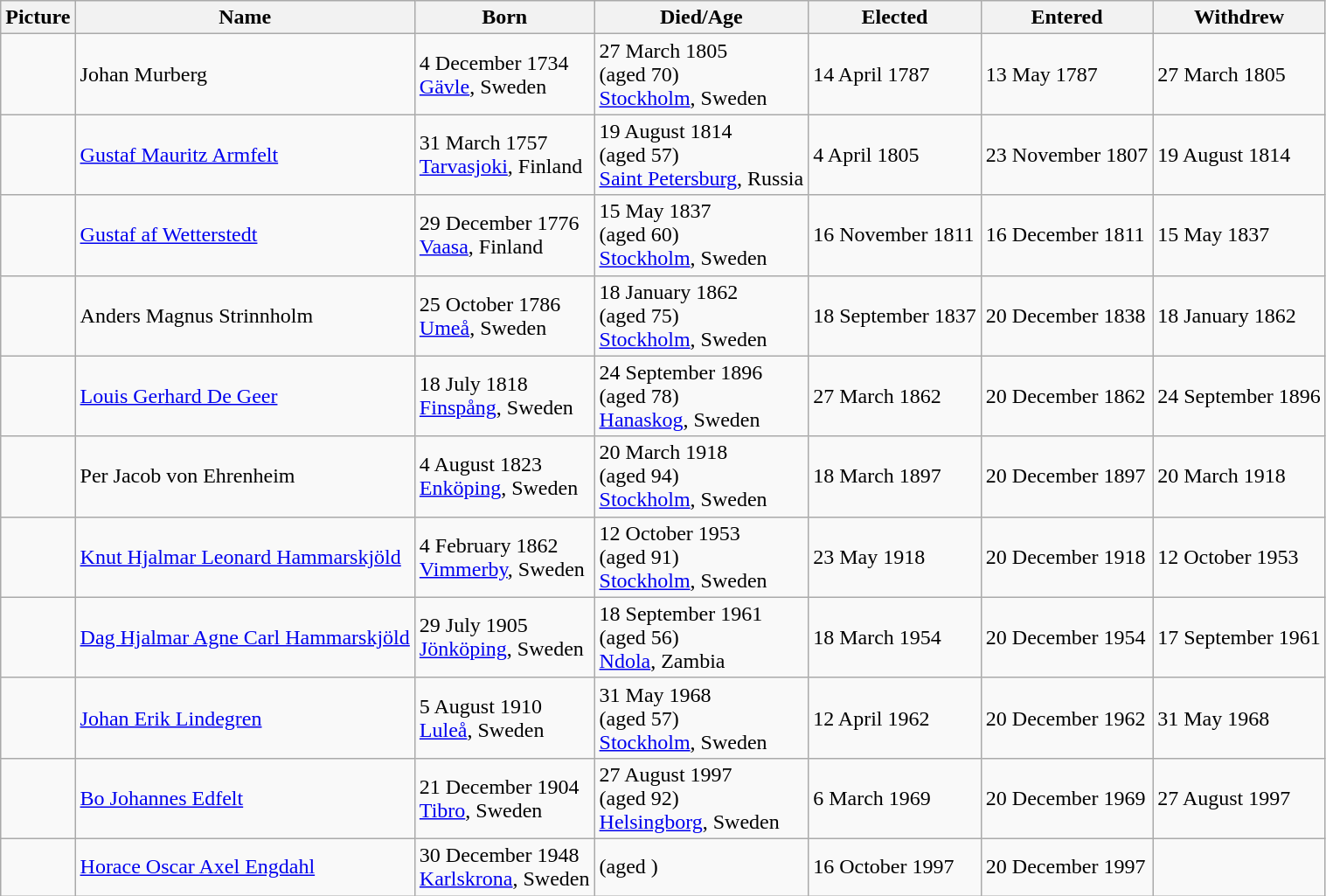<table class="wikitable sortable">
<tr>
<th>Picture</th>
<th>Name</th>
<th>Born</th>
<th>Died/Age</th>
<th>Elected</th>
<th>Entered</th>
<th>Withdrew</th>
</tr>
<tr>
<td></td>
<td>Johan Murberg</td>
<td>4 December 1734 <br> <a href='#'>Gävle</a>, Sweden</td>
<td>27 March 1805 <br> (aged 70) <br> <a href='#'>Stockholm</a>, Sweden</td>
<td>14 April 1787</td>
<td>13 May 1787</td>
<td>27 March 1805</td>
</tr>
<tr>
<td></td>
<td><a href='#'>Gustaf Mauritz Armfelt</a></td>
<td>31 March 1757 <br> <a href='#'>Tarvasjoki</a>, Finland</td>
<td>19 August 1814 <br> (aged 57) <br> <a href='#'>Saint Petersburg</a>, Russia</td>
<td>4 April 1805</td>
<td>23 November 1807</td>
<td>19 August 1814</td>
</tr>
<tr>
<td></td>
<td><a href='#'>Gustaf af Wetterstedt</a></td>
<td>29 December 1776 <br> <a href='#'>Vaasa</a>, Finland</td>
<td>15 May 1837 <br> (aged 60) <br> <a href='#'>Stockholm</a>, Sweden</td>
<td>16 November 1811</td>
<td>16 December 1811</td>
<td>15 May 1837</td>
</tr>
<tr>
<td></td>
<td>Anders Magnus Strinnholm</td>
<td>25 October 1786 <br> <a href='#'>Umeå</a>, Sweden</td>
<td>18 January 1862 <br> (aged 75) <br> <a href='#'>Stockholm</a>, Sweden</td>
<td>18 September 1837</td>
<td>20 December 1838</td>
<td>18 January 1862</td>
</tr>
<tr>
<td></td>
<td><a href='#'>Louis Gerhard De Geer</a></td>
<td>18 July 1818 <br> <a href='#'>Finspång</a>, Sweden</td>
<td>24 September 1896 <br> (aged 78) <br> <a href='#'>Hanaskog</a>, Sweden</td>
<td>27 March 1862</td>
<td>20 December 1862</td>
<td>24 September 1896</td>
</tr>
<tr>
<td></td>
<td>Per Jacob von Ehrenheim</td>
<td>4 August 1823 <br> <a href='#'>Enköping</a>, Sweden</td>
<td>20 March 1918 <br> (aged 94) <br> <a href='#'>Stockholm</a>, Sweden</td>
<td>18 March 1897</td>
<td>20 December 1897</td>
<td>20 March 1918</td>
</tr>
<tr>
<td></td>
<td><a href='#'>Knut Hjalmar Leonard Hammarskjöld</a></td>
<td>4 February 1862 <br> <a href='#'>Vimmerby</a>, Sweden</td>
<td>12 October 1953 <br> (aged 91) <br> <a href='#'>Stockholm</a>, Sweden</td>
<td>23 May 1918</td>
<td>20 December 1918</td>
<td>12 October 1953</td>
</tr>
<tr>
<td></td>
<td><a href='#'>Dag Hjalmar Agne Carl Hammarskjöld</a></td>
<td>29 July 1905 <br> <a href='#'>Jönköping</a>, Sweden</td>
<td>18 September 1961 <br> (aged 56) <br> <a href='#'>Ndola</a>, Zambia</td>
<td>18 March 1954</td>
<td>20 December 1954</td>
<td>17 September 1961</td>
</tr>
<tr>
<td></td>
<td><a href='#'>Johan Erik Lindegren</a></td>
<td>5 August 1910 <br> <a href='#'>Luleå</a>, Sweden</td>
<td>31 May 1968 <br> (aged 57) <br> <a href='#'>Stockholm</a>, Sweden</td>
<td>12 April 1962</td>
<td>20 December 1962</td>
<td>31 May 1968</td>
</tr>
<tr>
<td></td>
<td><a href='#'>Bo Johannes Edfelt</a></td>
<td>21 December 1904 <br> <a href='#'>Tibro</a>, Sweden</td>
<td>27 August 1997 <br> (aged 92) <br> <a href='#'>Helsingborg</a>, Sweden</td>
<td>6 March 1969</td>
<td>20 December 1969</td>
<td>27 August 1997</td>
</tr>
<tr>
<td></td>
<td><a href='#'>Horace Oscar Axel Engdahl</a></td>
<td>30 December 1948 <br> <a href='#'>Karlskrona</a>, Sweden</td>
<td>(aged )</td>
<td>16 October 1997</td>
<td>20 December 1997</td>
<td></td>
</tr>
</table>
